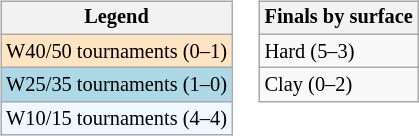<table>
<tr valign=top>
<td><br><table class="wikitable" style="font-size:85%">
<tr>
<th>Legend</th>
</tr>
<tr style="background:#ffe4c4;">
<td>W40/50 tournaments (0–1)</td>
</tr>
<tr style="background:lightblue;">
<td>W25/35 tournaments (1–0)</td>
</tr>
<tr style="background:#f0f8ff;">
<td>W10/15 tournaments (4–4)</td>
</tr>
</table>
</td>
<td><br><table class="wikitable" style="font-size:85%">
<tr>
<th>Finals by surface</th>
</tr>
<tr>
<td>Hard (5–3)</td>
</tr>
<tr>
<td>Clay (0–2)</td>
</tr>
</table>
</td>
</tr>
</table>
